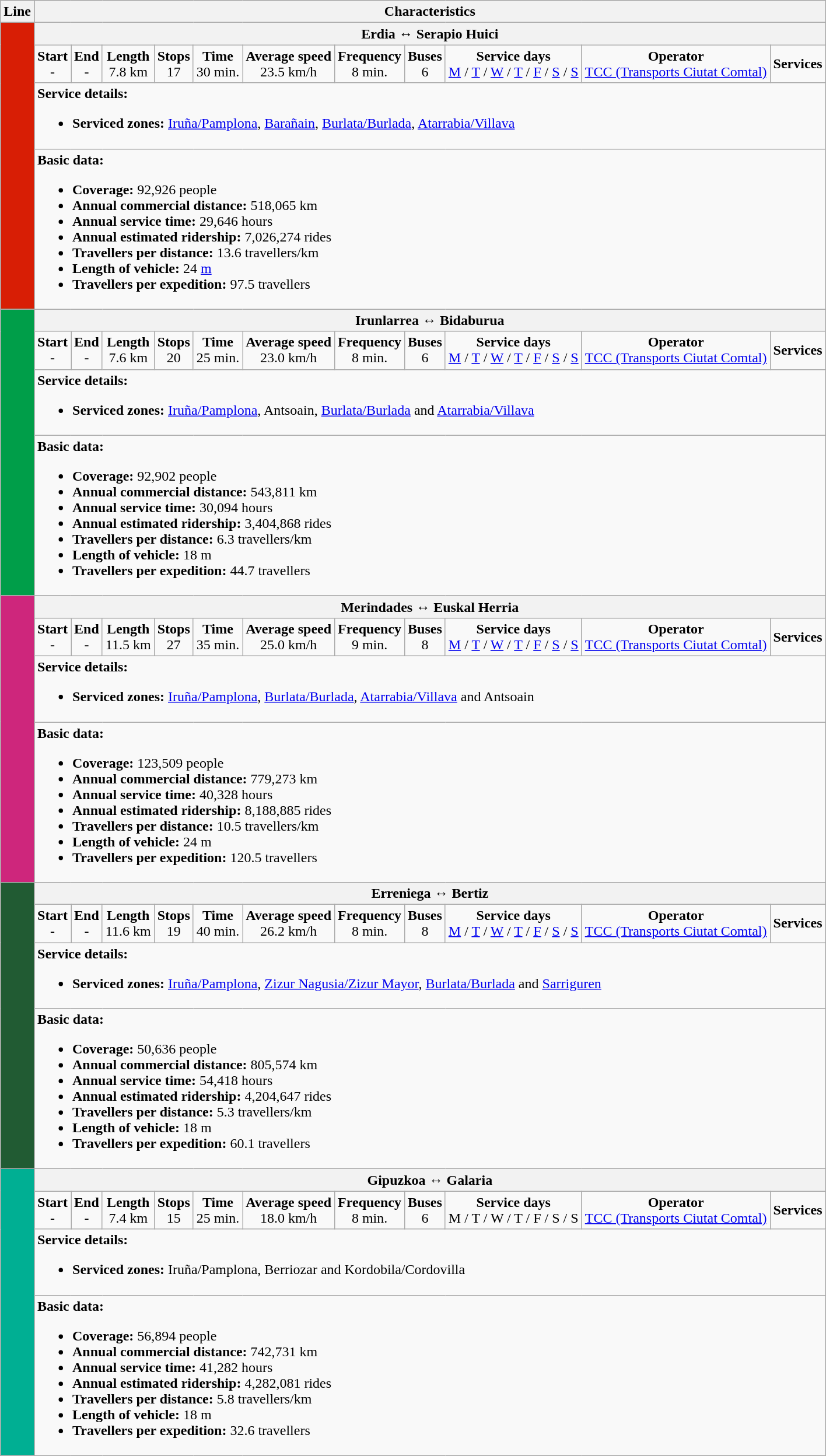<table class="wikitable">
<tr>
<th>Line</th>
<th colspan="11">Characteristics</th>
</tr>
<tr>
<td rowspan="4" bgcolor="#d81e05" align="center" style="color:white"></td>
<th colspan="11">Erdia <strong>↔ Serapio Huici</strong></th>
</tr>
<tr>
<td align="center"><strong>Start</strong><br>-</td>
<td align="center"><strong>End</strong><br>-</td>
<td align="center"><strong>Length</strong><br>7.8 km</td>
<td align="center"><strong>Stops</strong><br>17</td>
<td align="center"><strong>Time</strong><br>30 min.</td>
<td align="center"><strong>Average speed</strong><br>23.5 km/h</td>
<td align="center"><strong>Frequency</strong><br>8 min.</td>
<td align="center"><strong>Buses</strong><br>6</td>
<td align="center"><strong>Service days</strong><br><a href='#'>M</a> / <a href='#'>T</a> / <a href='#'>W</a> / <a href='#'>T</a> / <a href='#'>F</a> / <a href='#'>S</a> / <a href='#'>S</a></td>
<td align="center"><strong>Operator</strong><br><a href='#'>TCC (Transports Ciutat Comtal)</a></td>
<td align="center"><strong>Services</strong><br>  </td>
</tr>
<tr>
<td colspan="11"><strong>Service details:</strong><br><ul><li><strong>Serviced zones:</strong> <a href='#'>Iruña/Pamplona</a>, <a href='#'>Barañain</a>, <a href='#'>Burlata/Burlada</a>, <a href='#'>Atarrabia/Villava</a></li></ul></td>
</tr>
<tr>
<td colspan="11"><strong>Basic data:</strong><br><ul><li><strong>Coverage:</strong> 92,926 people</li><li><strong>Annual commercial distance:</strong> 518,065 km</li><li><strong>Annual service time:</strong> 29,646 hours</li><li><strong>Annual estimated ridership:</strong> 7,026,274 rides</li><li><strong>Travellers per distance:</strong> 13.6 travellers/km</li><li><strong>Length of vehicle:</strong> 24 <a href='#'>m</a></li><li><strong>Travellers per expedition:</strong> 97.5 travellers</li></ul></td>
</tr>
<tr>
<td rowspan="4" bgcolor="#009e49" align="center"></td>
<th colspan="11" align="center">Irunlarrea <strong>↔ Bidaburua</strong></th>
</tr>
<tr>
<td align="center"><strong>Start</strong><br>-</td>
<td align="center"><strong>End</strong><br>-</td>
<td align="center"><strong>Length</strong><br>7.6 km</td>
<td align="center"><strong>Stops</strong><br>20</td>
<td align="center"><strong>Time</strong><br>25 min.</td>
<td align="center"><strong>Average speed</strong><br>23.0 km/h</td>
<td align="center"><strong>Frequency</strong><br>8 min.</td>
<td align="center"><strong>Buses</strong><br>6</td>
<td align="center"><strong>Service days</strong><br><a href='#'>M</a> / <a href='#'>T</a> / <a href='#'>W</a> / <a href='#'>T</a> / <a href='#'>F</a> / <a href='#'>S</a> / <a href='#'>S</a></td>
<td align="center"><strong>Operator</strong><br><a href='#'>TCC (Transports Ciutat Comtal)</a></td>
<td align="center"><strong>Services</strong><br>  </td>
</tr>
<tr>
<td colspan="11"><strong>Service details:</strong><br><ul><li><strong>Serviced zones:</strong> <a href='#'>Iruña/Pamplona</a>, Antsoain, <a href='#'>Burlata/Burlada</a> and <a href='#'>Atarrabia/Villava</a></li></ul></td>
</tr>
<tr>
<td colspan="11"><strong>Basic data:</strong><br><ul><li><strong>Coverage:</strong> 92,902 people</li><li><strong>Annual commercial distance:</strong> 543,811 km</li><li><strong>Annual service time:</strong> 30,094 hours</li><li><strong>Annual estimated ridership:</strong> 3,404,868 rides</li><li><strong>Travellers per distance:</strong> 6.3 travellers/km</li><li><strong>Length of vehicle:</strong> 18 m</li><li><strong>Travellers per expedition:</strong> 44.7 travellers</li></ul></td>
</tr>
<tr>
<td rowspan="4" bgcolor="#ce267c" align="center" style="color:white"></td>
<th colspan="11">Merindades <strong>↔ Euskal Herria</strong></th>
</tr>
<tr>
<td align="center"><strong>Start</strong><br>-</td>
<td align="center"><strong>End</strong><br>-</td>
<td align="center"><strong>Length</strong><br>11.5 km</td>
<td align="center"><strong>Stops</strong><br>27</td>
<td align="center"><strong>Time</strong><br>35 min.</td>
<td align="center"><strong>Average speed</strong><br>25.0 km/h</td>
<td align="center"><strong>Frequency</strong><br>9 min.</td>
<td align="center"><strong>Buses</strong><br>8</td>
<td align="center"><strong>Service days</strong><br><a href='#'>M</a> / <a href='#'>T</a> / <a href='#'>W</a> / <a href='#'>T</a> / <a href='#'>F</a> / <a href='#'>S</a> / <a href='#'>S</a></td>
<td align="center"><strong>Operator</strong><br><a href='#'>TCC (Transports Ciutat Comtal)</a></td>
<td align="center"><strong>Services</strong><br>  </td>
</tr>
<tr>
<td colspan="11"><strong>Service details:</strong><br><ul><li><strong>Serviced zones:</strong> <a href='#'>Iruña/Pamplona</a>, <a href='#'>Burlata/Burlada</a>, <a href='#'>Atarrabia/Villava</a> and Antsoain</li></ul></td>
</tr>
<tr>
<td colspan="11"><strong>Basic data:</strong><br><ul><li><strong>Coverage:</strong> 123,509 people</li><li><strong>Annual commercial distance:</strong> 779,273 km</li><li><strong>Annual service time:</strong> 40,328 hours</li><li><strong>Annual estimated ridership:</strong> 8,188,885 rides</li><li><strong>Travellers per distance:</strong> 10.5 travellers/km</li><li><strong>Length of vehicle:</strong> 24 m</li><li><strong>Travellers per expedition:</strong> 120.5 travellers</li></ul></td>
</tr>
<tr>
<td rowspan="4" bgcolor="#215b33" align="center"></td>
<th colspan="11" align="center">Erreniega <strong>↔ Bertiz</strong></th>
</tr>
<tr>
<td align="center"><strong>Start</strong><br>-</td>
<td align="center"><strong>End</strong><br>-</td>
<td align="center"><strong>Length</strong><br>11.6 km</td>
<td align="center"><strong>Stops</strong><br>19</td>
<td align="center"><strong>Time</strong><br>40 min.</td>
<td align="center"><strong>Average speed</strong><br>26.2 km/h</td>
<td align="center"><strong>Frequency</strong><br>8 min.</td>
<td align="center"><strong>Buses</strong><br>8</td>
<td align="center"><strong>Service days</strong><br><a href='#'>M</a> / <a href='#'>T</a> / <a href='#'>W</a> / <a href='#'>T</a> / <a href='#'>F</a> / <a href='#'>S</a> / <a href='#'>S</a></td>
<td align="center"><strong>Operator</strong><br><a href='#'>TCC (Transports Ciutat Comtal)</a></td>
<td align="center"><strong>Services</strong><br>  </td>
</tr>
<tr>
<td colspan="11"><strong>Service details:</strong><br><ul><li><strong>Serviced zones:</strong> <a href='#'>Iruña/Pamplona</a>, <a href='#'>Zizur Nagusia/Zizur Mayor</a>, <a href='#'>Burlata/Burlada</a> and <a href='#'>Sarriguren</a></li></ul></td>
</tr>
<tr>
<td colspan="11"><strong>Basic data:</strong><br><ul><li><strong>Coverage:</strong> 50,636 people</li><li><strong>Annual commercial distance:</strong> 805,574 km</li><li><strong>Annual service time:</strong> 54,418 hours</li><li><strong>Annual estimated ridership:</strong> 4,204,647 rides</li><li><strong>Travellers per distance:</strong> 5.3 travellers/km</li><li><strong>Length of vehicle:</strong> 18 m</li><li><strong>Travellers per expedition:</strong> 60.1 travellers</li></ul></td>
</tr>
<tr>
<td rowspan="4" bgcolor="#00af93" align="center"></td>
<th colspan="11" align="center">Gipuzkoa <strong>↔ Galaria</strong></th>
</tr>
<tr>
<td align="center"><strong>Start</strong><br>-</td>
<td align="center"><strong>End</strong><br>-</td>
<td align="center"><strong>Length</strong><br>7.4 km</td>
<td align="center"><strong>Stops</strong><br>15</td>
<td align="center"><strong>Time</strong><br>25 min.</td>
<td align="center"><strong>Average speed</strong><br>18.0 km/h</td>
<td align="center"><strong>Frequency</strong><br>8 min.</td>
<td align="center"><strong>Buses</strong><br>6</td>
<td align="center"><strong>Service days</strong><br>M / T / W / T / F / S / S</td>
<td align="center"><strong>Operator</strong><br><a href='#'>TCC (Transports Ciutat Comtal)</a></td>
<td align="center"><strong>Services</strong><br>  </td>
</tr>
<tr>
<td colspan="11"><strong>Service details:</strong><br><ul><li><strong>Serviced zones:</strong> Iruña/Pamplona, Berriozar and Kordobila/Cordovilla</li></ul></td>
</tr>
<tr>
<td colspan="11"><strong>Basic data:</strong><br><ul><li><strong>Coverage:</strong> 56,894 people</li><li><strong>Annual commercial distance:</strong> 742,731 km</li><li><strong>Annual service time:</strong> 41,282 hours</li><li><strong>Annual estimated ridership:</strong> 4,282,081 rides</li><li><strong>Travellers per distance:</strong> 5.8 travellers/km</li><li><strong>Length of vehicle:</strong> 18 m</li><li><strong>Travellers per expedition:</strong> 32.6 travellers</li></ul></td>
</tr>
</table>
